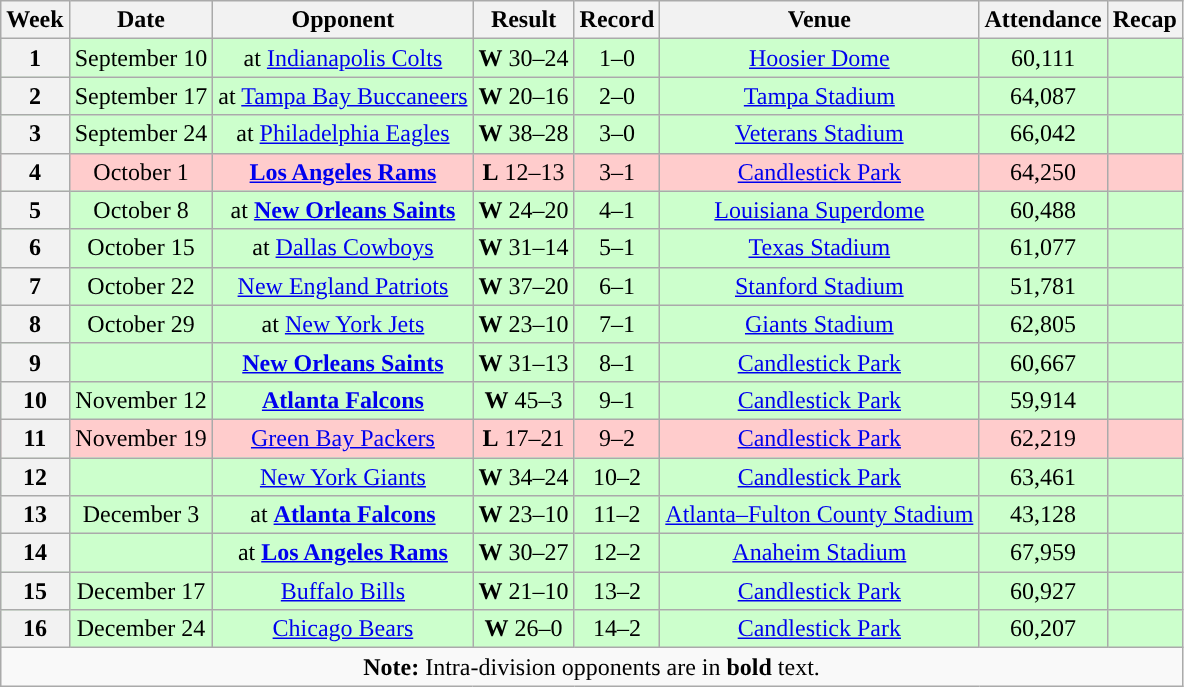<table class="wikitable" style="text-align:center">
<tr>
<th>Week</th>
<th>Date</th>
<th>Opponent</th>
<th>Result</th>
<th>Record</th>
<th>Venue</th>
<th>Attendance</th>
<th>Recap</th>
</tr>
<tr style="background:#cfc">
<th>1</th>
<td>September 10</td>
<td>at <a href='#'>Indianapolis Colts</a></td>
<td><strong>W</strong> 30–24</td>
<td>1–0</td>
<td><a href='#'>Hoosier Dome</a></td>
<td>60,111</td>
<td></td>
</tr>
<tr style="background:#cfc">
<th>2</th>
<td>September 17</td>
<td>at <a href='#'>Tampa Bay Buccaneers</a></td>
<td><strong>W</strong> 20–16</td>
<td>2–0</td>
<td><a href='#'>Tampa Stadium</a></td>
<td>64,087</td>
<td></td>
</tr>
<tr style="background:#cfc">
<th>3</th>
<td>September 24</td>
<td>at <a href='#'>Philadelphia Eagles</a></td>
<td><strong>W</strong> 38–28</td>
<td>3–0</td>
<td><a href='#'>Veterans Stadium</a></td>
<td>66,042</td>
<td></td>
</tr>
<tr style="background:#fcc">
<th>4</th>
<td>October 1</td>
<td><strong><a href='#'>Los Angeles Rams</a></strong></td>
<td><strong>L</strong> 12–13</td>
<td>3–1</td>
<td><a href='#'>Candlestick Park</a></td>
<td>64,250</td>
<td></td>
</tr>
<tr style="background:#cfc">
<th>5</th>
<td>October 8</td>
<td>at <strong><a href='#'>New Orleans Saints</a></strong></td>
<td><strong>W</strong> 24–20</td>
<td>4–1</td>
<td><a href='#'>Louisiana Superdome</a></td>
<td>60,488</td>
<td></td>
</tr>
<tr style="background:#cfc">
<th>6</th>
<td>October 15</td>
<td>at <a href='#'>Dallas Cowboys</a></td>
<td><strong>W</strong> 31–14</td>
<td>5–1</td>
<td><a href='#'>Texas Stadium</a></td>
<td>61,077</td>
<td></td>
</tr>
<tr style="background:#cfc">
<th>7</th>
<td>October 22</td>
<td><a href='#'>New England Patriots</a></td>
<td><strong>W</strong> 37–20</td>
<td>6–1</td>
<td><a href='#'>Stanford Stadium</a></td>
<td>51,781</td>
<td></td>
</tr>
<tr style="background:#cfc">
<th>8</th>
<td>October 29</td>
<td>at <a href='#'>New York Jets</a></td>
<td><strong>W</strong> 23–10</td>
<td>7–1</td>
<td><a href='#'>Giants Stadium</a></td>
<td>62,805</td>
<td></td>
</tr>
<tr style="background:#cfc">
<th>9</th>
<td></td>
<td><strong><a href='#'>New Orleans Saints</a></strong></td>
<td><strong>W</strong> 31–13</td>
<td>8–1</td>
<td><a href='#'>Candlestick Park</a></td>
<td>60,667</td>
<td></td>
</tr>
<tr style="background:#cfc">
<th>10</th>
<td>November 12</td>
<td><strong><a href='#'>Atlanta Falcons</a></strong></td>
<td><strong>W</strong> 45–3</td>
<td>9–1</td>
<td><a href='#'>Candlestick Park</a></td>
<td>59,914</td>
<td></td>
</tr>
<tr style="background:#fcc">
<th>11</th>
<td>November 19</td>
<td><a href='#'>Green Bay Packers</a></td>
<td><strong>L</strong> 17–21</td>
<td>9–2</td>
<td><a href='#'>Candlestick Park</a></td>
<td>62,219</td>
<td></td>
</tr>
<tr style="background:#cfc">
<th>12</th>
<td></td>
<td><a href='#'>New York Giants</a></td>
<td><strong>W</strong> 34–24</td>
<td>10–2</td>
<td><a href='#'>Candlestick Park</a></td>
<td>63,461</td>
<td></td>
</tr>
<tr style="background:#cfc">
<th>13</th>
<td>December 3</td>
<td>at <strong><a href='#'>Atlanta Falcons</a></strong></td>
<td><strong>W</strong> 23–10</td>
<td>11–2</td>
<td><a href='#'>Atlanta–Fulton County Stadium</a></td>
<td>43,128</td>
<td></td>
</tr>
<tr style="background:#cfc">
<th>14</th>
<td></td>
<td>at <strong><a href='#'>Los Angeles Rams</a></strong></td>
<td><strong>W</strong> 30–27</td>
<td>12–2</td>
<td><a href='#'>Anaheim Stadium</a></td>
<td>67,959</td>
<td></td>
</tr>
<tr style="background:#cfc">
<th>15</th>
<td>December 17</td>
<td><a href='#'>Buffalo Bills</a></td>
<td><strong>W</strong> 21–10</td>
<td>13–2</td>
<td><a href='#'>Candlestick Park</a></td>
<td>60,927</td>
<td></td>
</tr>
<tr style="background:#cfc">
<th>16</th>
<td>December 24</td>
<td><a href='#'>Chicago Bears</a></td>
<td><strong>W</strong> 26–0</td>
<td>14–2</td>
<td><a href='#'>Candlestick Park</a></td>
<td>60,207</td>
<td></td>
</tr>
<tr>
<td colspan="8"><strong>Note:</strong> Intra-division opponents are in <strong>bold</strong> text.</td>
</tr>
</table>
